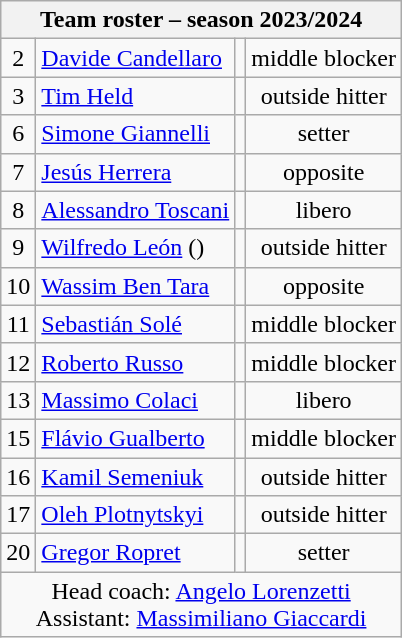<table class="wikitable collapsible collapsed sortable" style="font-size:100%; text-align:center;">
<tr>
<th colspan=6>Team roster – season 2023/2024</th>
</tr>
<tr>
<td>2</td>
<td align=left> <a href='#'>Davide Candellaro</a></td>
<td align=center></td>
<td>middle blocker</td>
</tr>
<tr>
<td>3</td>
<td align=left> <a href='#'>Tim Held</a></td>
<td align=center></td>
<td>outside hitter</td>
</tr>
<tr>
<td>6</td>
<td align=left> <a href='#'>Simone Giannelli</a></td>
<td align=center></td>
<td>setter</td>
</tr>
<tr>
<td>7</td>
<td align=left> <a href='#'>Jesús Herrera</a></td>
<td align="center"></td>
<td>opposite</td>
</tr>
<tr>
<td>8</td>
<td align=left> <a href='#'>Alessandro Toscani</a></td>
<td align=center></td>
<td>libero</td>
</tr>
<tr>
<td>9</td>
<td align=left> <a href='#'>Wilfredo León</a> ()</td>
<td align=center></td>
<td>outside hitter</td>
</tr>
<tr>
<td>10</td>
<td align=left> <a href='#'>Wassim Ben Tara</a></td>
<td align=center></td>
<td>opposite</td>
</tr>
<tr>
<td>11</td>
<td align=left> <a href='#'>Sebastián Solé</a></td>
<td align=center></td>
<td>middle blocker</td>
</tr>
<tr>
<td>12</td>
<td align=left> <a href='#'>Roberto Russo</a></td>
<td align=center></td>
<td>middle blocker</td>
</tr>
<tr>
<td>13</td>
<td align=left> <a href='#'>Massimo Colaci</a></td>
<td align=center></td>
<td>libero</td>
</tr>
<tr>
<td>15</td>
<td align=left> <a href='#'>Flávio Gualberto</a></td>
<td align=center></td>
<td>middle blocker</td>
</tr>
<tr>
<td>16</td>
<td align=left> <a href='#'>Kamil Semeniuk</a></td>
<td align=center></td>
<td>outside hitter</td>
</tr>
<tr>
<td>17</td>
<td align=left> <a href='#'>Oleh Plotnytskyi</a></td>
<td align=center></td>
<td>outside hitter</td>
</tr>
<tr>
<td>20</td>
<td align=left> <a href='#'>Gregor Ropret</a></td>
<td align=center></td>
<td>setter</td>
</tr>
<tr class="sortbottom">
<td colspan=4>Head coach:  <a href='#'>Angelo Lorenzetti</a><br>Assistant:  <a href='#'>Massimiliano Giaccardi</a></td>
</tr>
</table>
